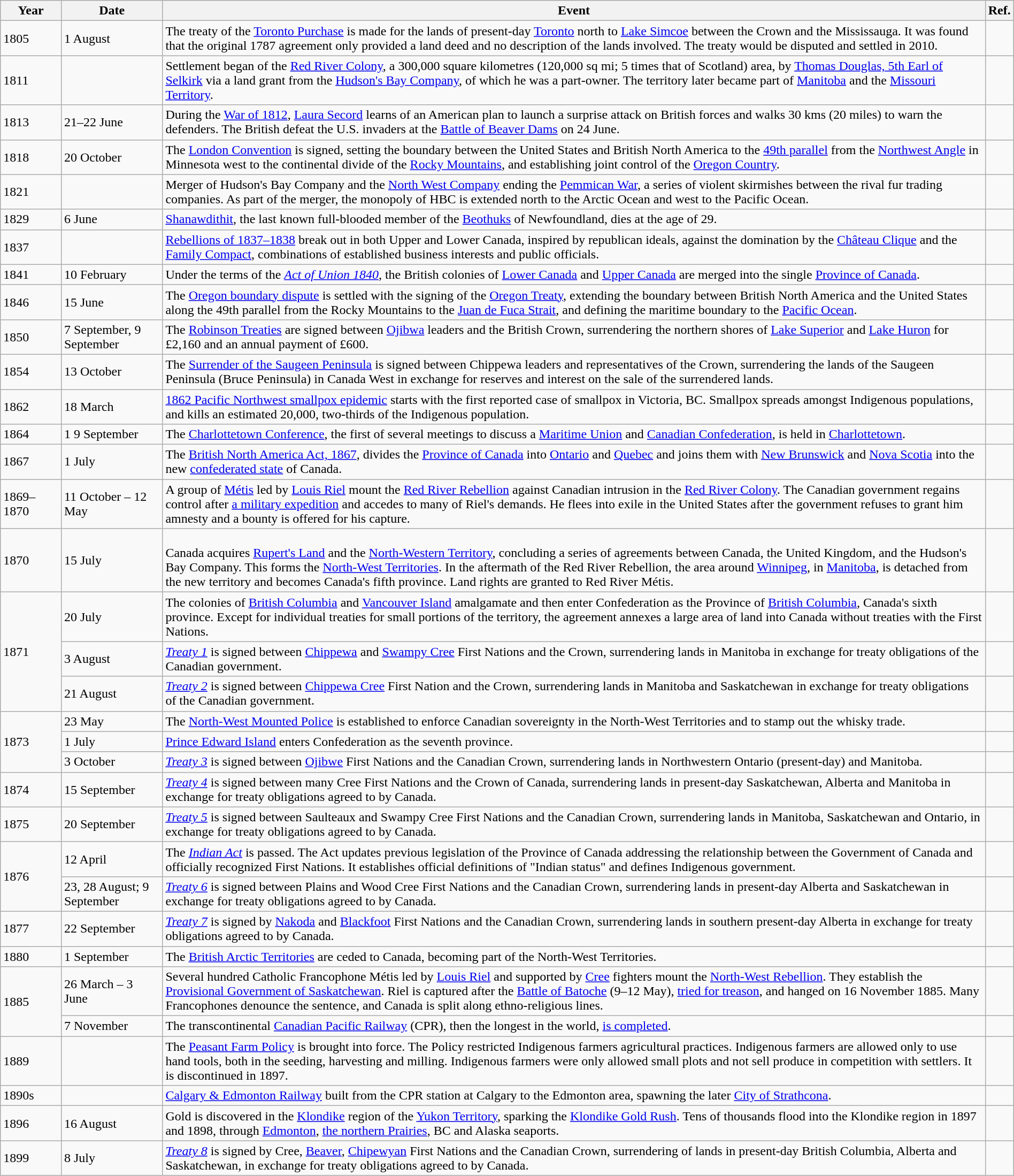<table class="wikitable" width="100%">
<tr>
<th style="width:6%">Year</th>
<th style="width:10%">Date</th>
<th>Event</th>
<th>Ref.</th>
</tr>
<tr>
<td>1805</td>
<td>1 August</td>
<td>The treaty of the <a href='#'>Toronto Purchase</a> is made for the lands of present-day <a href='#'>Toronto</a> north to <a href='#'>Lake Simcoe</a> between the Crown and the Mississauga. It was found that the original 1787 agreement only provided a land deed and no description of the lands involved. The treaty would be disputed and settled in 2010.</td>
</tr>
<tr>
<td>1811</td>
<td></td>
<td>Settlement began of the <a href='#'>Red River Colony</a>, a 300,000 square kilometres (120,000 sq mi; 5 times that of Scotland) area, by <a href='#'>Thomas Douglas, 5th Earl of Selkirk</a> via a land grant from the <a href='#'>Hudson's Bay Company</a>, of which he was a part-owner. The territory later became part of <a href='#'>Manitoba</a> and the <a href='#'>Missouri Territory</a>.</td>
<td></td>
</tr>
<tr>
<td>1813</td>
<td>21–22 June</td>
<td>During the <a href='#'>War of 1812</a>, <a href='#'>Laura Secord</a> learns of an American plan to launch a surprise attack on British forces and walks 30 kms (20 miles) to warn the defenders. The British defeat the U.S. invaders at the <a href='#'>Battle of Beaver Dams</a> on 24 June.</td>
<td></td>
</tr>
<tr>
<td>1818</td>
<td>20 October</td>
<td>The <a href='#'>London Convention</a> is signed, setting the boundary between the United States and British North America to the <a href='#'>49th parallel</a> from the <a href='#'>Northwest Angle</a> in Minnesota west to the continental divide of the <a href='#'>Rocky Mountains</a>, and establishing joint control of the <a href='#'>Oregon Country</a>.</td>
<td></td>
</tr>
<tr>
<td>1821</td>
<td></td>
<td>Merger of Hudson's Bay Company and the <a href='#'>North West Company</a> ending the <a href='#'>Pemmican War</a>, a series of violent skirmishes between the rival fur trading companies. As part of the merger, the monopoly of HBC is extended north to the Arctic Ocean and west to the Pacific Ocean.</td>
<td></td>
</tr>
<tr>
<td>1829</td>
<td>6 June</td>
<td><a href='#'>Shanawdithit</a>, the last known full-blooded member of the <a href='#'>Beothuks</a> of Newfoundland, dies at the age of 29.</td>
<td></td>
</tr>
<tr>
<td>1837</td>
<td></td>
<td><a href='#'>Rebellions of 1837–1838</a> break out in both Upper and Lower Canada, inspired by republican ideals, against the domination by the <a href='#'>Château Clique</a> and the <a href='#'>Family Compact</a>, combinations of established business interests and public officials.</td>
<td></td>
</tr>
<tr>
<td>1841</td>
<td>10 February</td>
<td>Under the terms of the <em><a href='#'>Act of Union 1840</a></em>, the British colonies of <a href='#'>Lower Canada</a> and <a href='#'>Upper Canada</a> are merged into the single <a href='#'>Province of Canada</a>.</td>
<td></td>
</tr>
<tr>
<td>1846</td>
<td>15 June</td>
<td>The <a href='#'>Oregon boundary dispute</a> is settled with the signing of the <a href='#'>Oregon Treaty</a>, extending the boundary between British North America and the United States along the 49th parallel from the Rocky Mountains to the <a href='#'>Juan de Fuca Strait</a>, and defining the maritime boundary to the <a href='#'>Pacific Ocean</a>.</td>
<td></td>
</tr>
<tr>
<td>1850</td>
<td>7 September, 9 September</td>
<td>The <a href='#'>Robinson Treaties</a> are signed between <a href='#'>Ojibwa</a> leaders and the British Crown, surrendering the northern shores of <a href='#'>Lake Superior</a> and <a href='#'>Lake Huron</a> for £2,160 and an annual payment of £600.</td>
<td></td>
</tr>
<tr>
<td>1854</td>
<td>13 October</td>
<td>The <a href='#'>Surrender of the Saugeen Peninsula</a> is signed between Chippewa leaders and representatives of the Crown, surrendering the lands of the Saugeen Peninsula (Bruce Peninsula) in Canada West in exchange for reserves and interest on the sale of the surrendered lands.</td>
</tr>
<tr>
<td>1862</td>
<td>18 March</td>
<td><a href='#'>1862 Pacific Northwest smallpox epidemic</a> starts with the first reported case of smallpox in Victoria, BC. Smallpox spreads amongst Indigenous populations, and kills an estimated 20,000, two-thirds of the Indigenous population.</td>
<td></td>
</tr>
<tr>
<td>1864</td>
<td>1  9 September</td>
<td>The <a href='#'>Charlottetown Conference</a>, the first of several meetings to discuss a <a href='#'>Maritime Union</a> and <a href='#'>Canadian Confederation</a>, is held in <a href='#'>Charlottetown</a>.</td>
<td></td>
</tr>
<tr>
<td>1867</td>
<td>1 July</td>
<td>The <a href='#'>British North America Act, 1867</a>, divides the <a href='#'>Province of Canada</a> into <a href='#'>Ontario</a> and <a href='#'>Quebec</a> and joins them with <a href='#'>New Brunswick</a> and <a href='#'>Nova Scotia</a> into the new <a href='#'>confederated state</a> of Canada.</td>
<td></td>
</tr>
<tr>
<td>1869–1870</td>
<td>11 October – 12 May</td>
<td>A group of <a href='#'>Métis</a> led by <a href='#'>Louis Riel</a> mount the <a href='#'>Red River Rebellion</a> against Canadian intrusion in the <a href='#'>Red River Colony</a>. The Canadian government regains control after <a href='#'>a military expedition</a> and accedes to many of Riel's demands. He flees into exile in the United States after the government refuses to grant him amnesty and a bounty is offered for his capture.</td>
<td></td>
</tr>
<tr>
<td>1870</td>
<td>15 July</td>
<td><br>Canada acquires <a href='#'>Rupert's Land</a> and the <a href='#'>North-Western Territory</a>, concluding a series of agreements between Canada, the United Kingdom, and the Hudson's Bay Company. This forms the <a href='#'>North-West Territories</a>. In the aftermath of the Red River Rebellion, the area around <a href='#'>Winnipeg</a>, in <a href='#'>Manitoba</a>, is detached from the new territory and becomes Canada's fifth province. Land rights are granted to Red River Métis.</td>
<td></td>
</tr>
<tr>
<td rowspan="3">1871</td>
<td>20 July</td>
<td>The colonies of <a href='#'>British Columbia</a> and <a href='#'>Vancouver Island</a> amalgamate and then enter Confederation as the Province of <a href='#'>British Columbia</a>, Canada's sixth province. Except for individual treaties for small portions of the territory, the agreement annexes a large area of land into Canada without treaties with the First Nations.</td>
<td></td>
</tr>
<tr>
<td>3 August</td>
<td><em><a href='#'>Treaty 1</a></em> is signed between <a href='#'>Chippewa</a> and <a href='#'>Swampy Cree</a> First Nations and the Crown, surrendering lands in Manitoba in exchange for treaty obligations of the Canadian government.</td>
<td></td>
</tr>
<tr>
<td>21 August</td>
<td><em><a href='#'>Treaty 2</a></em> is signed between <a href='#'>Chippewa Cree</a> First Nation and the Crown, surrendering lands in Manitoba and Saskatchewan in exchange for treaty obligations of the Canadian government.</td>
<td></td>
</tr>
<tr>
<td rowspan="3">1873</td>
<td>23 May</td>
<td>The <a href='#'>North-West Mounted Police</a> is established to enforce Canadian sovereignty in the North-West Territories and to stamp out the whisky trade.</td>
<td></td>
</tr>
<tr>
<td>1 July</td>
<td><a href='#'>Prince Edward Island</a> enters Confederation as the seventh province.</td>
<td></td>
</tr>
<tr>
<td>3 October</td>
<td><em><a href='#'>Treaty 3</a></em> is signed between <a href='#'>Ojibwe</a> First Nations and the Canadian Crown, surrendering lands in Northwestern Ontario (present-day) and Manitoba.</td>
<td></td>
</tr>
<tr>
<td>1874</td>
<td>15 September</td>
<td><em><a href='#'>Treaty 4</a></em> is signed between many Cree First Nations and the Crown of Canada, surrendering lands in present-day Saskatchewan, Alberta and Manitoba in exchange for treaty obligations agreed to by Canada.</td>
<td></td>
</tr>
<tr>
<td>1875</td>
<td>20 September</td>
<td><em><a href='#'>Treaty 5</a></em> is signed between Saulteaux and Swampy Cree First Nations and the Canadian Crown, surrendering lands in Manitoba, Saskatchewan and Ontario, in exchange for treaty obligations agreed to by Canada.</td>
<td></td>
</tr>
<tr>
<td rowspan="2">1876</td>
<td>12 April</td>
<td>The <em><a href='#'>Indian Act</a></em> is passed. The Act updates previous legislation of the Province of Canada addressing the relationship between the Government of Canada and officially recognized First Nations. It establishes official definitions of "Indian status" and defines Indigenous government.</td>
<td></td>
</tr>
<tr>
<td>23, 28 August; 9 September</td>
<td><em><a href='#'>Treaty 6</a></em> is signed between Plains and Wood Cree First Nations and the Canadian Crown, surrendering lands in present-day Alberta and Saskatchewan in exchange for treaty obligations agreed to by Canada.</td>
<td></td>
</tr>
<tr>
<td>1877</td>
<td>22 September</td>
<td><em><a href='#'>Treaty 7</a></em> is signed by <a href='#'>Nakoda</a> and <a href='#'>Blackfoot</a> First Nations and the Canadian Crown, surrendering lands in southern present-day Alberta in exchange for treaty obligations agreed to by Canada.</td>
<td></td>
</tr>
<tr>
<td>1880</td>
<td>1 September</td>
<td>The <a href='#'>British Arctic Territories</a> are ceded to Canada, becoming part of the North-West Territories.</td>
<td></td>
</tr>
<tr>
<td rowspan="2">1885</td>
<td>26 March – 3 June</td>
<td>Several hundred Catholic Francophone Métis led by <a href='#'>Louis Riel</a> and supported by <a href='#'>Cree</a> fighters mount the <a href='#'>North-West Rebellion</a>. They establish the <a href='#'>Provisional Government of Saskatchewan</a>. Riel is captured after the <a href='#'>Battle of Batoche</a> (9–12 May), <a href='#'>tried for treason</a>, and hanged on 16 November 1885. Many Francophones denounce the sentence, and Canada is split along ethno-religious lines.</td>
<td></td>
</tr>
<tr>
<td>7 November</td>
<td>The transcontinental <a href='#'>Canadian Pacific Railway</a> (CPR), then the longest in the world, <a href='#'>is completed</a>.</td>
<td></td>
</tr>
<tr>
<td>1889</td>
<td></td>
<td>The <a href='#'>Peasant Farm Policy</a> is brought into force. The Policy restricted Indigenous farmers agricultural practices. Indigenous farmers are allowed only to use hand tools, both in the seeding, harvesting and milling. Indigenous farmers were only allowed small plots and not sell produce in competition with settlers. It is discontinued in 1897.</td>
<td></td>
</tr>
<tr>
<td>1890s</td>
<td></td>
<td><a href='#'>Calgary & Edmonton Railway</a> built from the CPR station at Calgary to the Edmonton area, spawning the later <a href='#'>City of Strathcona</a>.</td>
<td></td>
</tr>
<tr>
<td>1896</td>
<td>16 August</td>
<td>Gold is discovered in the <a href='#'>Klondike</a> region of the <a href='#'>Yukon Territory</a>, sparking the <a href='#'>Klondike Gold Rush</a>. Tens of thousands flood into the Klondike region in 1897 and 1898, through <a href='#'>Edmonton</a>, <a href='#'>the northern Prairies</a>, BC and Alaska seaports.</td>
<td></td>
</tr>
<tr>
<td>1899</td>
<td>8 July</td>
<td><em><a href='#'>Treaty 8</a></em> is signed by Cree, <a href='#'>Beaver</a>, <a href='#'>Chipewyan</a> First Nations and the Canadian Crown, surrendering  of lands in present-day British Columbia, Alberta and Saskatchewan, in exchange for treaty obligations agreed to by Canada.</td>
<td></td>
</tr>
</table>
